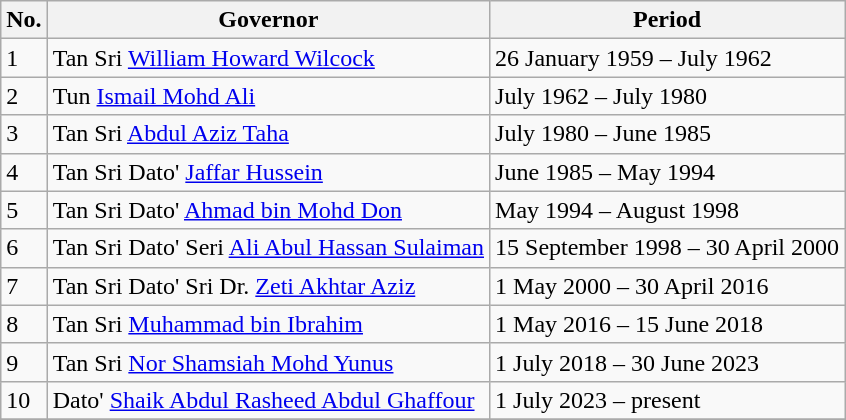<table class="wikitable">
<tr>
<th>No.</th>
<th>Governor</th>
<th>Period</th>
</tr>
<tr>
<td>1</td>
<td>Tan Sri <a href='#'>William Howard Wilcock</a></td>
<td>26 January 1959 – July 1962</td>
</tr>
<tr>
<td>2</td>
<td>Tun <a href='#'>Ismail Mohd Ali</a></td>
<td>July 1962 – July 1980</td>
</tr>
<tr>
<td>3</td>
<td>Tan Sri <a href='#'>Abdul Aziz Taha</a></td>
<td>July 1980 – June 1985</td>
</tr>
<tr>
<td>4</td>
<td>Tan Sri Dato' <a href='#'>Jaffar Hussein</a></td>
<td>June 1985 – May 1994</td>
</tr>
<tr>
<td>5</td>
<td>Tan Sri Dato' <a href='#'>Ahmad bin Mohd Don</a></td>
<td>May 1994 – August 1998</td>
</tr>
<tr>
<td>6</td>
<td>Tan Sri Dato' Seri <a href='#'>Ali Abul Hassan Sulaiman</a></td>
<td>15 September 1998 – 30 April 2000</td>
</tr>
<tr>
<td>7</td>
<td>Tan Sri Dato' Sri Dr. <a href='#'>Zeti Akhtar Aziz</a></td>
<td>1 May 2000 – 30 April 2016</td>
</tr>
<tr>
<td>8</td>
<td>Tan Sri <a href='#'>Muhammad bin Ibrahim</a></td>
<td>1 May 2016 – 15 June 2018</td>
</tr>
<tr>
<td>9</td>
<td>Tan Sri <a href='#'>Nor Shamsiah Mohd Yunus</a></td>
<td>1 July 2018 – 30 June 2023</td>
</tr>
<tr>
<td>10</td>
<td>Dato' <a href='#'>Shaik Abdul Rasheed Abdul Ghaffour</a></td>
<td>1 July 2023 – present</td>
</tr>
<tr>
</tr>
</table>
